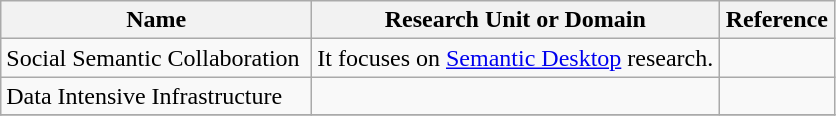<table class="wikitable sortable">
<tr>
<th style="width:200px;">Name</th>
<th style="width:*;">Research Unit or Domain</th>
<th style="width:70px;" class="unsortable">Reference</th>
</tr>
<tr>
<td>Social Semantic Collaboration</td>
<td>It focuses on <a href='#'>Semantic Desktop</a> research.</td>
<td style="text-align:center;"></td>
</tr>
<tr>
<td>Data Intensive Infrastructure</td>
<td></td>
<td style="text-align:center;"></td>
</tr>
<tr>
</tr>
</table>
